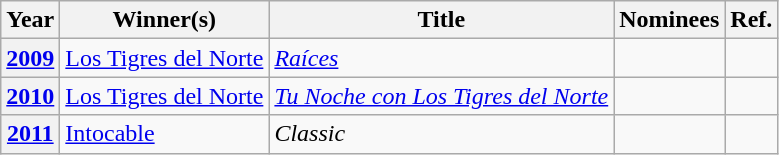<table class="wikitable sortable">
<tr>
<th scope="col">Year</th>
<th scope="col">Winner(s)</th>
<th scope="col">Title</th>
<th scope="col" class="unsortable">Nominees</th>
<th scope="col" class="unsortable">Ref.</th>
</tr>
<tr>
<th scope="row" align="center"><a href='#'>2009</a></th>
<td><a href='#'>Los Tigres del Norte</a></td>
<td><em><a href='#'>Raíces</a></em></td>
<td></td>
<td align="center"></td>
</tr>
<tr>
<th scope="row" align="center"><a href='#'>2010</a></th>
<td><a href='#'>Los Tigres del Norte</a></td>
<td><em><a href='#'>Tu Noche con Los Tigres del Norte</a></em></td>
<td></td>
<td align="center"></td>
</tr>
<tr>
<th scope="row" align="center"><a href='#'>2011</a></th>
<td><a href='#'>Intocable</a></td>
<td><em>Classic</em></td>
<td></td>
<td align="center"></td>
</tr>
</table>
